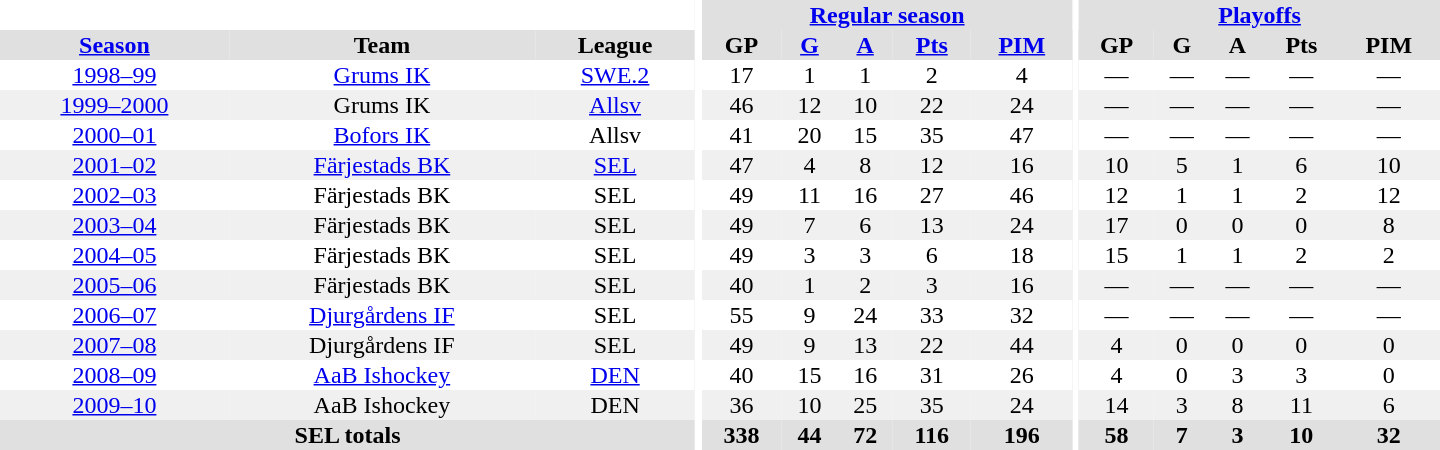<table border="0" cellpadding="1" cellspacing="0" style="text-align:center; width:60em">
<tr bgcolor="#e0e0e0">
<th colspan="3" bgcolor="#ffffff"></th>
<th rowspan="99" bgcolor="#ffffff"></th>
<th colspan="5"><a href='#'>Regular season</a></th>
<th rowspan="99" bgcolor="#ffffff"></th>
<th colspan="5"><a href='#'>Playoffs</a></th>
</tr>
<tr bgcolor="#e0e0e0">
<th><a href='#'>Season</a></th>
<th>Team</th>
<th>League</th>
<th>GP</th>
<th><a href='#'>G</a></th>
<th><a href='#'>A</a></th>
<th><a href='#'>Pts</a></th>
<th><a href='#'>PIM</a></th>
<th>GP</th>
<th>G</th>
<th>A</th>
<th>Pts</th>
<th>PIM</th>
</tr>
<tr>
<td><a href='#'>1998–99</a></td>
<td><a href='#'>Grums IK</a></td>
<td><a href='#'>SWE.2</a></td>
<td>17</td>
<td>1</td>
<td>1</td>
<td>2</td>
<td>4</td>
<td>—</td>
<td>—</td>
<td>—</td>
<td>—</td>
<td>—</td>
</tr>
<tr bgcolor="#f0f0f0">
<td><a href='#'>1999–2000</a></td>
<td>Grums IK</td>
<td><a href='#'>Allsv</a></td>
<td>46</td>
<td>12</td>
<td>10</td>
<td>22</td>
<td>24</td>
<td>—</td>
<td>—</td>
<td>—</td>
<td>—</td>
<td>—</td>
</tr>
<tr>
<td><a href='#'>2000–01</a></td>
<td><a href='#'>Bofors IK</a></td>
<td>Allsv</td>
<td>41</td>
<td>20</td>
<td>15</td>
<td>35</td>
<td>47</td>
<td>—</td>
<td>—</td>
<td>—</td>
<td>—</td>
<td>—</td>
</tr>
<tr bgcolor="#f0f0f0">
<td><a href='#'>2001–02</a></td>
<td><a href='#'>Färjestads BK</a></td>
<td><a href='#'>SEL</a></td>
<td>47</td>
<td>4</td>
<td>8</td>
<td>12</td>
<td>16</td>
<td>10</td>
<td>5</td>
<td>1</td>
<td>6</td>
<td>10</td>
</tr>
<tr>
<td><a href='#'>2002–03</a></td>
<td>Färjestads BK</td>
<td>SEL</td>
<td>49</td>
<td>11</td>
<td>16</td>
<td>27</td>
<td>46</td>
<td>12</td>
<td>1</td>
<td>1</td>
<td>2</td>
<td>12</td>
</tr>
<tr bgcolor="#f0f0f0">
<td><a href='#'>2003–04</a></td>
<td>Färjestads BK</td>
<td>SEL</td>
<td>49</td>
<td>7</td>
<td>6</td>
<td>13</td>
<td>24</td>
<td>17</td>
<td>0</td>
<td>0</td>
<td>0</td>
<td>8</td>
</tr>
<tr>
<td><a href='#'>2004–05</a></td>
<td>Färjestads BK</td>
<td>SEL</td>
<td>49</td>
<td>3</td>
<td>3</td>
<td>6</td>
<td>18</td>
<td>15</td>
<td>1</td>
<td>1</td>
<td>2</td>
<td>2</td>
</tr>
<tr bgcolor="#f0f0f0">
<td><a href='#'>2005–06</a></td>
<td>Färjestads BK</td>
<td>SEL</td>
<td>40</td>
<td>1</td>
<td>2</td>
<td>3</td>
<td>16</td>
<td>—</td>
<td>—</td>
<td>—</td>
<td>—</td>
<td>—</td>
</tr>
<tr>
<td><a href='#'>2006–07</a></td>
<td><a href='#'>Djurgårdens IF</a></td>
<td>SEL</td>
<td>55</td>
<td>9</td>
<td>24</td>
<td>33</td>
<td>32</td>
<td>—</td>
<td>—</td>
<td>—</td>
<td>—</td>
<td>—</td>
</tr>
<tr bgcolor="#f0f0f0">
<td><a href='#'>2007–08</a></td>
<td>Djurgårdens IF</td>
<td>SEL</td>
<td>49</td>
<td>9</td>
<td>13</td>
<td>22</td>
<td>44</td>
<td>4</td>
<td>0</td>
<td>0</td>
<td>0</td>
<td>0</td>
</tr>
<tr>
<td><a href='#'>2008–09</a></td>
<td><a href='#'>AaB Ishockey</a></td>
<td><a href='#'>DEN</a></td>
<td>40</td>
<td>15</td>
<td>16</td>
<td>31</td>
<td>26</td>
<td>4</td>
<td>0</td>
<td>3</td>
<td>3</td>
<td>0</td>
</tr>
<tr bgcolor="#f0f0f0">
<td><a href='#'>2009–10</a></td>
<td>AaB Ishockey</td>
<td>DEN</td>
<td>36</td>
<td>10</td>
<td>25</td>
<td>35</td>
<td>24</td>
<td>14</td>
<td>3</td>
<td>8</td>
<td>11</td>
<td>6</td>
</tr>
<tr bgcolor="#e0e0e0">
<th colspan="3">SEL totals</th>
<th>338</th>
<th>44</th>
<th>72</th>
<th>116</th>
<th>196</th>
<th>58</th>
<th>7</th>
<th>3</th>
<th>10</th>
<th>32</th>
</tr>
</table>
